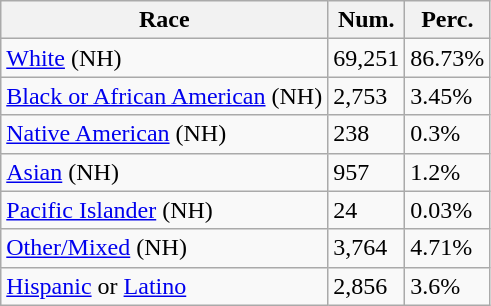<table class="wikitable">
<tr>
<th>Race</th>
<th>Num.</th>
<th>Perc.</th>
</tr>
<tr>
<td><a href='#'>White</a> (NH)</td>
<td>69,251</td>
<td>86.73%</td>
</tr>
<tr>
<td><a href='#'>Black or African American</a> (NH)</td>
<td>2,753</td>
<td>3.45%</td>
</tr>
<tr>
<td><a href='#'>Native American</a> (NH)</td>
<td>238</td>
<td>0.3%</td>
</tr>
<tr>
<td><a href='#'>Asian</a> (NH)</td>
<td>957</td>
<td>1.2%</td>
</tr>
<tr>
<td><a href='#'>Pacific Islander</a> (NH)</td>
<td>24</td>
<td>0.03%</td>
</tr>
<tr>
<td><a href='#'>Other/Mixed</a> (NH)</td>
<td>3,764</td>
<td>4.71%</td>
</tr>
<tr>
<td><a href='#'>Hispanic</a> or <a href='#'>Latino</a></td>
<td>2,856</td>
<td>3.6%</td>
</tr>
</table>
